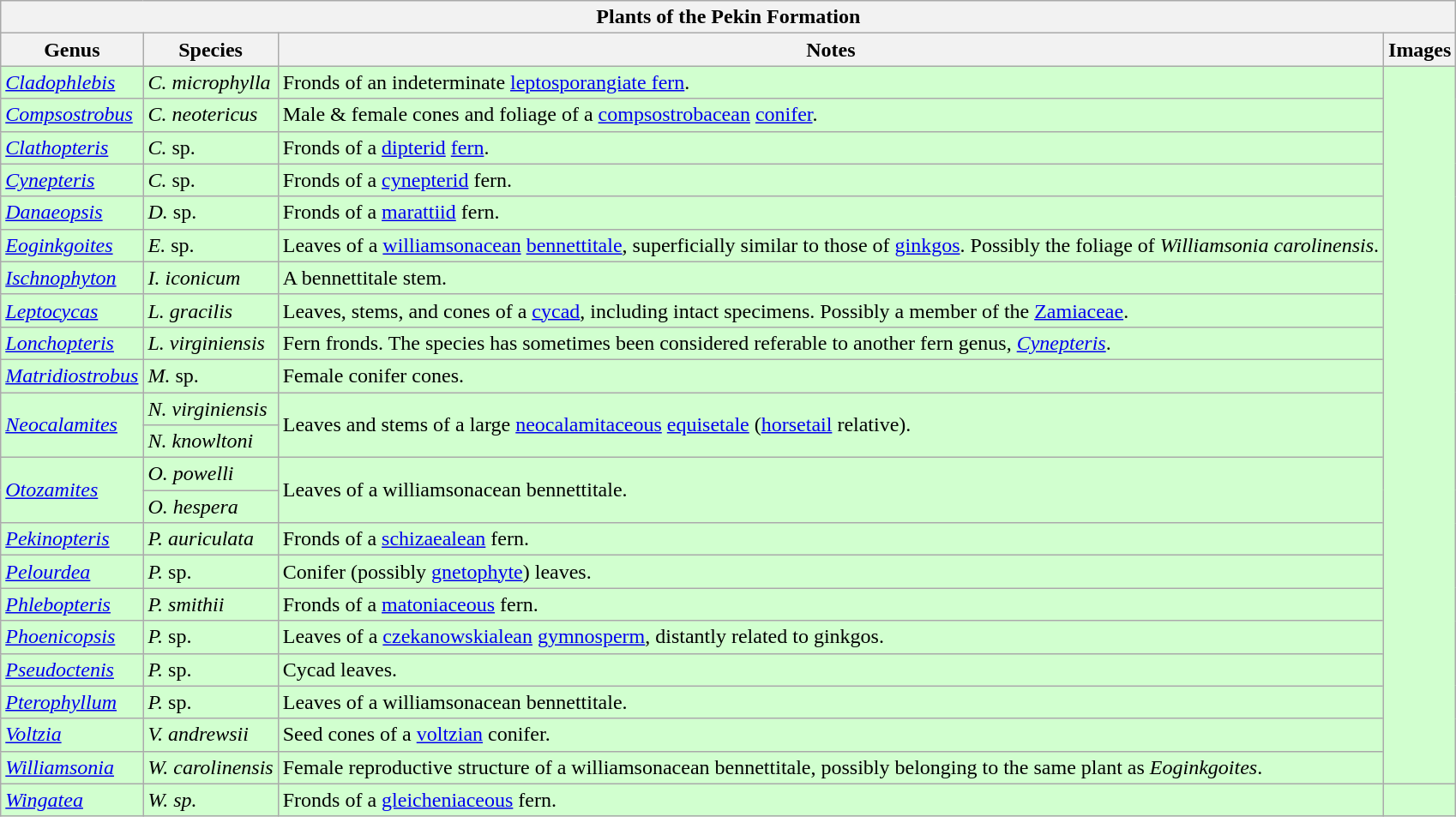<table class="wikitable" align="center">
<tr>
<th colspan="4" align="center"><strong>Plants of the Pekin Formation</strong></th>
</tr>
<tr>
<th>Genus</th>
<th>Species</th>
<th>Notes</th>
<th>Images</th>
</tr>
<tr>
<td style="background:#D1FFCF;"><em><a href='#'>Cladophlebis</a></em></td>
<td style="background:#D1FFCF;"><em>C. microphylla</em></td>
<td style="background:#D1FFCF;">Fronds of an indeterminate <a href='#'>leptosporangiate fern</a>.</td>
<td rowspan="22" style="background:#D1FFCF;"></td>
</tr>
<tr>
<td style="background:#D1FFCF;"><em><a href='#'>Compsostrobus</a></em></td>
<td style="background:#D1FFCF;"><em>C. neotericus</em></td>
<td style="background:#D1FFCF;">Male & female cones and foliage of a <a href='#'>compsostrobacean</a> <a href='#'>conifer</a>.</td>
</tr>
<tr>
<td style="background:#D1FFCF;"><em><a href='#'>Clathopteris</a></em></td>
<td style="background:#D1FFCF;"><em>C.</em> sp.</td>
<td style="background:#D1FFCF;">Fronds of a <a href='#'>dipterid</a> <a href='#'>fern</a>.</td>
</tr>
<tr>
<td style="background:#D1FFCF;"><em><a href='#'>Cynepteris</a></em></td>
<td style="background:#D1FFCF;"><em>C.</em> sp.</td>
<td style="background:#D1FFCF;">Fronds of a <a href='#'>cynepterid</a> fern.</td>
</tr>
<tr>
<td style="background:#D1FFCF;"><em><a href='#'>Danaeopsis</a></em></td>
<td style="background:#D1FFCF;"><em>D.</em> sp.</td>
<td style="background:#D1FFCF;">Fronds of a <a href='#'>marattiid</a> fern.</td>
</tr>
<tr>
<td style="background:#D1FFCF;"><em><a href='#'>Eoginkgoites</a></em></td>
<td style="background:#D1FFCF;"><em>E.</em> sp.</td>
<td style="background:#D1FFCF;">Leaves of a <a href='#'>williamsonacean</a> <a href='#'>bennettitale</a>, superficially similar to those of <a href='#'>ginkgos</a>. Possibly the foliage of <em>Williamsonia carolinensis</em>.</td>
</tr>
<tr>
<td style="background:#D1FFCF;"><em><a href='#'>Ischnophyton</a></em></td>
<td style="background:#D1FFCF;"><em>I. iconicum</em></td>
<td style="background:#D1FFCF;">A bennettitale stem.</td>
</tr>
<tr>
<td style="background:#D1FFCF;"><em><a href='#'>Leptocycas</a></em></td>
<td style="background:#D1FFCF;"><em>L. gracilis</em></td>
<td style="background:#D1FFCF;">Leaves, stems, and cones of a <a href='#'>cycad</a>, including intact specimens. Possibly a member of the <a href='#'>Zamiaceae</a>.</td>
</tr>
<tr>
<td style="background:#D1FFCF;"><em><a href='#'>Lonchopteris</a></em></td>
<td style="background:#D1FFCF;"><em>L. virginiensis</em></td>
<td style="background:#D1FFCF;">Fern fronds. The species has sometimes been considered referable to another fern genus, <em><a href='#'>Cynepteris</a></em>.</td>
</tr>
<tr>
<td style="background:#D1FFCF;"><em><a href='#'>Matridiostrobus</a></em></td>
<td style="background:#D1FFCF;"><em>M.</em> sp.</td>
<td style="background:#D1FFCF;">Female conifer cones.</td>
</tr>
<tr>
<td rowspan="2" style="background:#D1FFCF;"><em><a href='#'>Neocalamites</a></em></td>
<td style="background:#D1FFCF;"><em>N. virginiensis</em></td>
<td rowspan="2" style="background:#D1FFCF;">Leaves and stems of a large <a href='#'>neocalamitaceous</a> <a href='#'>equisetale</a> (<a href='#'>horsetail</a> relative).</td>
</tr>
<tr>
<td style="background:#D1FFCF;"><em>N. knowltoni</em></td>
</tr>
<tr>
<td rowspan="2" style="background:#D1FFCF;"><em><a href='#'>Otozamites</a></em></td>
<td style="background:#D1FFCF;"><em>O. powelli</em></td>
<td rowspan="2" style="background:#D1FFCF;">Leaves of a williamsonacean bennettitale.</td>
</tr>
<tr>
<td style="background:#D1FFCF;"><em>O. hespera</em></td>
</tr>
<tr>
<td style="background:#D1FFCF;"><em><a href='#'>Pekinopteris</a></em></td>
<td style="background:#D1FFCF;"><em>P. auriculata</em></td>
<td style="background:#D1FFCF;">Fronds of a <a href='#'>schizaealean</a> fern.</td>
</tr>
<tr>
<td style="background:#D1FFCF;"><em><a href='#'>Pelourdea</a></em></td>
<td style="background:#D1FFCF;"><em>P.</em> sp.</td>
<td style="background:#D1FFCF;">Conifer (possibly <a href='#'>gnetophyte</a>) leaves.</td>
</tr>
<tr>
<td style="background:#D1FFCF;"><em><a href='#'>Phlebopteris</a></em></td>
<td style="background:#D1FFCF;"><em>P. smithii</em></td>
<td style="background:#D1FFCF;">Fronds of a <a href='#'>matoniaceous</a> fern.</td>
</tr>
<tr>
<td style="background:#D1FFCF;"><em><a href='#'>Phoenicopsis</a></em></td>
<td style="background:#D1FFCF;"><em>P.</em> sp.</td>
<td style="background:#D1FFCF;">Leaves of a <a href='#'>czekanowskialean</a> <a href='#'>gymnosperm</a>, distantly related to ginkgos.</td>
</tr>
<tr>
<td style="background:#D1FFCF;"><em><a href='#'>Pseudoctenis</a></em></td>
<td style="background:#D1FFCF;"><em>P.</em> sp.</td>
<td style="background:#D1FFCF;">Cycad leaves.</td>
</tr>
<tr>
<td style="background:#D1FFCF;"><em><a href='#'>Pterophyllum</a></em></td>
<td style="background:#D1FFCF;"><em>P.</em> sp.</td>
<td style="background:#D1FFCF;">Leaves of a williamsonacean bennettitale.</td>
</tr>
<tr>
<td style="background:#D1FFCF;"><em><a href='#'>Voltzia</a></em></td>
<td style="background:#D1FFCF;"><em>V. andrewsii</em></td>
<td style="background:#D1FFCF;">Seed cones of a <a href='#'>voltzian</a> conifer.</td>
</tr>
<tr>
<td style="background:#D1FFCF;"><em><a href='#'>Williamsonia</a></em></td>
<td style="background:#D1FFCF;"><em>W. carolinensis</em></td>
<td style="background:#D1FFCF;">Female reproductive structure of a williamsonacean bennettitale, possibly belonging to the same plant as <em>Eoginkgoites</em>.</td>
</tr>
<tr>
<td style="background:#D1FFCF;"><em><a href='#'>Wingatea</a></em></td>
<td style="background:#D1FFCF;"><em>W. sp.</em></td>
<td style="background:#D1FFCF;">Fronds of a <a href='#'>gleicheniaceous</a> fern.</td>
<td style="background:#D1FFCF;"></td>
</tr>
</table>
